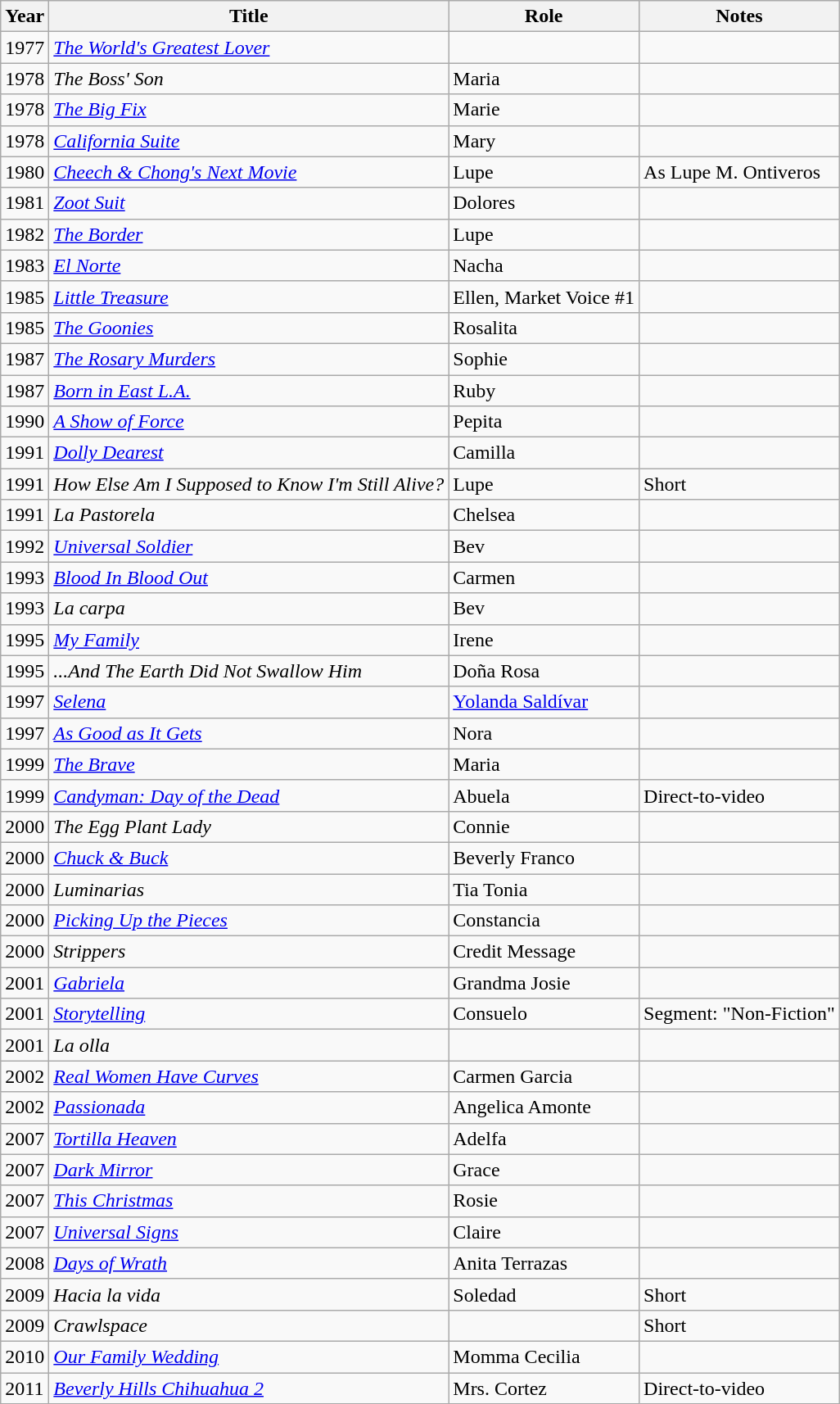<table class="wikitable">
<tr>
<th>Year</th>
<th>Title</th>
<th>Role</th>
<th>Notes</th>
</tr>
<tr>
<td>1977</td>
<td><em><a href='#'>The World's Greatest Lover</a></em></td>
<td></td>
<td></td>
</tr>
<tr>
<td>1978</td>
<td><em>The Boss' Son</em></td>
<td>Maria</td>
<td></td>
</tr>
<tr>
<td>1978</td>
<td><em><a href='#'>The Big Fix</a></em></td>
<td>Marie</td>
</tr>
<tr>
<td>1978</td>
<td><em><a href='#'>California Suite</a></em></td>
<td>Mary</td>
<td></td>
</tr>
<tr>
<td>1980</td>
<td><em><a href='#'>Cheech & Chong's Next Movie</a></em></td>
<td>Lupe</td>
<td>As Lupe M. Ontiveros</td>
</tr>
<tr>
<td>1981</td>
<td><em><a href='#'>Zoot Suit</a></em></td>
<td>Dolores</td>
<td></td>
</tr>
<tr>
<td>1982</td>
<td><em><a href='#'>The Border</a></em></td>
<td>Lupe</td>
<td></td>
</tr>
<tr>
<td>1983</td>
<td><em><a href='#'>El Norte</a></em></td>
<td>Nacha</td>
<td></td>
</tr>
<tr>
<td>1985</td>
<td><em><a href='#'>Little Treasure</a></em></td>
<td>Ellen, Market Voice #1</td>
<td></td>
</tr>
<tr>
<td>1985</td>
<td><em><a href='#'>The Goonies</a></em></td>
<td>Rosalita</td>
<td></td>
</tr>
<tr>
<td>1987</td>
<td><em><a href='#'>The Rosary Murders</a></em></td>
<td>Sophie</td>
<td></td>
</tr>
<tr>
<td>1987</td>
<td><em><a href='#'>Born in East L.A.</a></em></td>
<td>Ruby</td>
<td></td>
</tr>
<tr>
<td>1990</td>
<td><em><a href='#'>A Show of Force</a></em></td>
<td>Pepita</td>
<td></td>
</tr>
<tr>
<td>1991</td>
<td><em><a href='#'>Dolly Dearest</a></em></td>
<td>Camilla</td>
<td></td>
</tr>
<tr>
<td>1991</td>
<td><em>How Else Am I Supposed to Know I'm Still Alive?</em></td>
<td>Lupe</td>
<td>Short</td>
</tr>
<tr>
<td>1991</td>
<td><em>La Pastorela</em></td>
<td>Chelsea</td>
<td></td>
</tr>
<tr>
<td>1992</td>
<td><em><a href='#'>Universal Soldier</a></em></td>
<td>Bev</td>
<td></td>
</tr>
<tr>
<td>1993</td>
<td><em><a href='#'>Blood In Blood Out</a></em></td>
<td>Carmen</td>
<td></td>
</tr>
<tr>
<td>1993</td>
<td><em>La carpa</em></td>
<td>Bev</td>
<td></td>
</tr>
<tr>
<td>1995</td>
<td><em><a href='#'>My Family</a></em></td>
<td>Irene</td>
<td></td>
</tr>
<tr>
<td>1995</td>
<td><em>...And The Earth Did Not Swallow Him</em></td>
<td>Doña Rosa</td>
<td></td>
</tr>
<tr>
<td>1997</td>
<td><em><a href='#'>Selena</a></em></td>
<td><a href='#'>Yolanda Saldívar</a></td>
<td></td>
</tr>
<tr>
<td>1997</td>
<td><em><a href='#'>As Good as It Gets</a></em></td>
<td>Nora</td>
<td></td>
</tr>
<tr>
<td>1999</td>
<td><em><a href='#'>The Brave</a></em></td>
<td>Maria</td>
<td></td>
</tr>
<tr>
<td>1999</td>
<td><em><a href='#'>Candyman: Day of the Dead</a></em></td>
<td>Abuela</td>
<td>Direct-to-video</td>
</tr>
<tr>
<td>2000</td>
<td><em>The Egg Plant Lady</em></td>
<td>Connie</td>
<td></td>
</tr>
<tr>
<td>2000</td>
<td><em><a href='#'>Chuck & Buck</a></em></td>
<td>Beverly Franco</td>
<td></td>
</tr>
<tr>
<td>2000</td>
<td><em>Luminarias</em></td>
<td>Tia Tonia</td>
<td></td>
</tr>
<tr>
<td>2000</td>
<td><em><a href='#'>Picking Up the Pieces</a></em></td>
<td>Constancia</td>
<td></td>
</tr>
<tr>
<td>2000</td>
<td><em>Strippers</em></td>
<td>Credit Message</td>
<td></td>
</tr>
<tr>
<td>2001</td>
<td><em><a href='#'>Gabriela</a></em></td>
<td>Grandma Josie</td>
<td></td>
</tr>
<tr>
<td>2001</td>
<td><em><a href='#'>Storytelling</a></em></td>
<td>Consuelo</td>
<td>Segment: "Non-Fiction"</td>
</tr>
<tr>
<td>2001</td>
<td><em>La olla</em></td>
<td></td>
<td></td>
</tr>
<tr>
<td>2002</td>
<td><em><a href='#'>Real Women Have Curves</a></em></td>
<td>Carmen Garcia</td>
<td></td>
</tr>
<tr>
<td>2002</td>
<td><em><a href='#'>Passionada</a></em></td>
<td>Angelica Amonte</td>
<td></td>
</tr>
<tr>
<td>2007</td>
<td><em><a href='#'>Tortilla Heaven</a></em></td>
<td>Adelfa</td>
<td></td>
</tr>
<tr>
<td>2007</td>
<td><em><a href='#'>Dark Mirror</a></em></td>
<td>Grace</td>
<td></td>
</tr>
<tr>
<td>2007</td>
<td><em><a href='#'>This Christmas</a></em></td>
<td>Rosie</td>
<td></td>
</tr>
<tr>
<td>2007</td>
<td><em><a href='#'>Universal Signs</a></em></td>
<td>Claire</td>
<td></td>
</tr>
<tr>
<td>2008</td>
<td><em><a href='#'>Days of Wrath</a></em></td>
<td>Anita Terrazas</td>
<td></td>
</tr>
<tr>
<td>2009</td>
<td><em>Hacia la vida</em></td>
<td>Soledad</td>
<td>Short</td>
</tr>
<tr>
<td>2009</td>
<td><em>Crawlspace</em></td>
<td></td>
<td>Short</td>
</tr>
<tr>
<td>2010</td>
<td><em><a href='#'>Our Family Wedding</a></em></td>
<td>Momma Cecilia</td>
<td></td>
</tr>
<tr>
<td>2011</td>
<td><em><a href='#'>Beverly Hills Chihuahua 2</a></em></td>
<td>Mrs. Cortez</td>
<td>Direct-to-video</td>
</tr>
</table>
